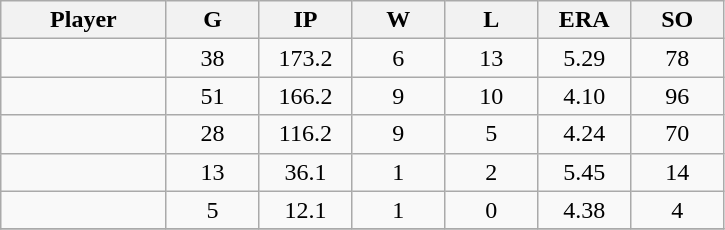<table class="wikitable sortable">
<tr>
<th bgcolor="#DDDDFF" width="16%">Player</th>
<th bgcolor="#DDDDFF" width="9%">G</th>
<th bgcolor="#DDDDFF" width="9%">IP</th>
<th bgcolor="#DDDDFF" width="9%">W</th>
<th bgcolor="#DDDDFF" width="9%">L</th>
<th bgcolor="#DDDDFF" width="9%">ERA</th>
<th bgcolor="#DDDDFF" width="9%">SO</th>
</tr>
<tr align="center">
<td></td>
<td>38</td>
<td>173.2</td>
<td>6</td>
<td>13</td>
<td>5.29</td>
<td>78</td>
</tr>
<tr align="center">
<td></td>
<td>51</td>
<td>166.2</td>
<td>9</td>
<td>10</td>
<td>4.10</td>
<td>96</td>
</tr>
<tr align="center">
<td></td>
<td>28</td>
<td>116.2</td>
<td>9</td>
<td>5</td>
<td>4.24</td>
<td>70</td>
</tr>
<tr align="center">
<td></td>
<td>13</td>
<td>36.1</td>
<td>1</td>
<td>2</td>
<td>5.45</td>
<td>14</td>
</tr>
<tr align="center">
<td></td>
<td>5</td>
<td>12.1</td>
<td>1</td>
<td>0</td>
<td>4.38</td>
<td>4</td>
</tr>
<tr align="center">
</tr>
</table>
